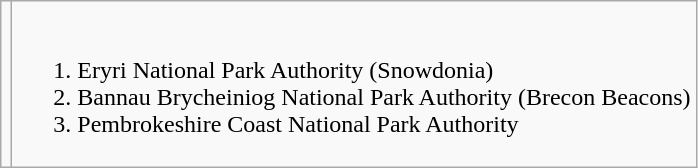<table class="wikitable">
<tr>
<td><br>


</td>
<td><br><ol><li>Eryri National Park Authority (Snowdonia)</li><li>Bannau Brycheiniog National Park Authority (Brecon Beacons)</li><li>Pembrokeshire Coast National Park Authority</li></ol></td>
</tr>
</table>
